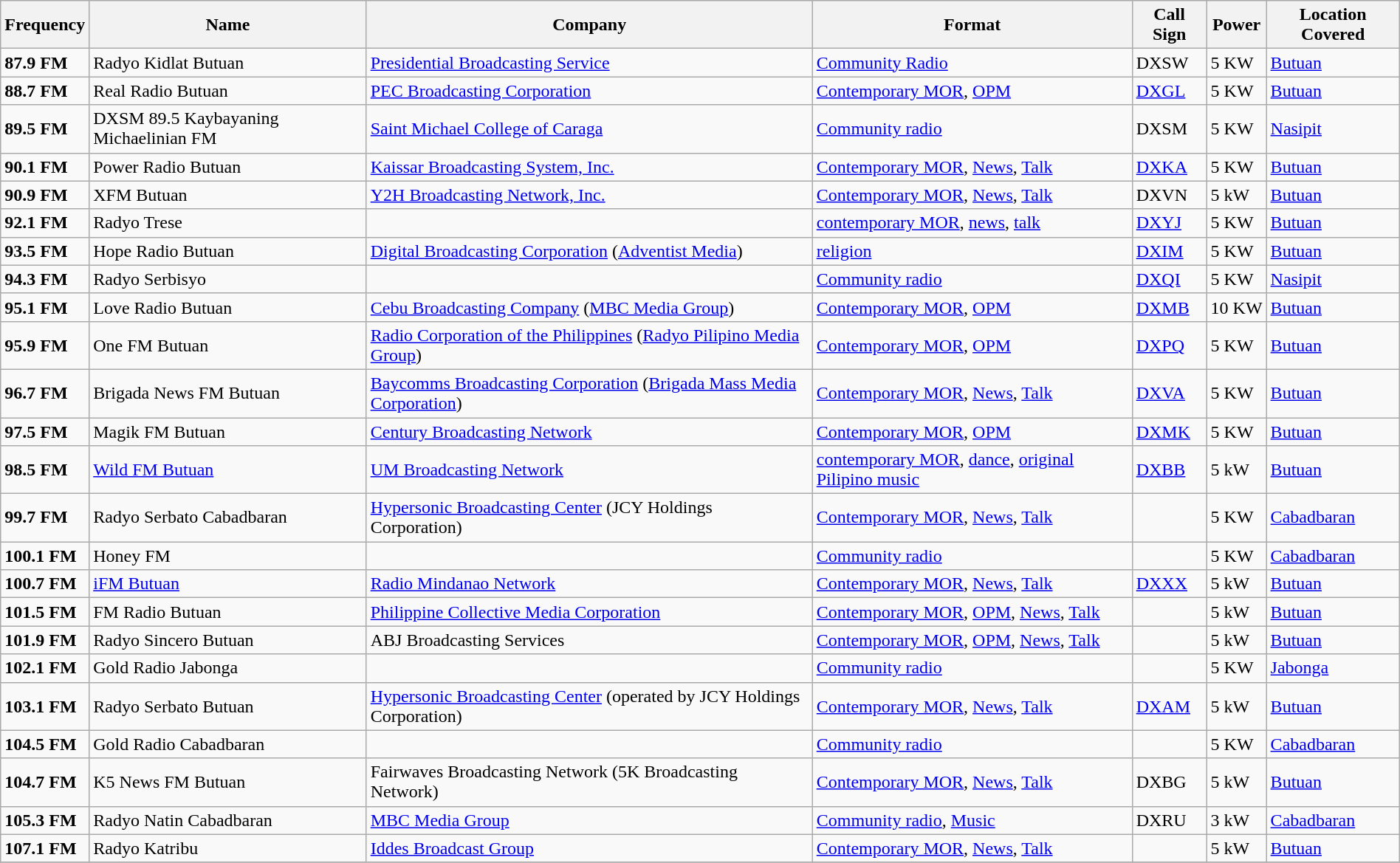<table class="sortable wikitable" style="width:100%">
<tr>
<th>Frequency</th>
<th>Name</th>
<th>Company</th>
<th>Format</th>
<th>Call Sign</th>
<th>Power</th>
<th>Location Covered</th>
</tr>
<tr>
<td><strong>87.9 FM</strong></td>
<td>Radyo Kidlat Butuan</td>
<td><a href='#'>Presidential Broadcasting Service</a></td>
<td><a href='#'>Community Radio</a></td>
<td>DXSW</td>
<td>5 KW</td>
<td><a href='#'>Butuan</a></td>
</tr>
<tr>
<td><strong>88.7 FM</strong></td>
<td>Real Radio Butuan</td>
<td><a href='#'>PEC Broadcasting Corporation</a></td>
<td><a href='#'>Contemporary MOR</a>, <a href='#'>OPM</a></td>
<td><a href='#'>DXGL</a></td>
<td>5 KW</td>
<td><a href='#'>Butuan</a></td>
</tr>
<tr>
<td><strong>89.5 FM</strong></td>
<td>DXSM 89.5 Kaybayaning Michaelinian FM</td>
<td><a href='#'>Saint Michael College of Caraga</a></td>
<td><a href='#'>Community radio</a></td>
<td>DXSM</td>
<td>5 KW</td>
<td><a href='#'>Nasipit</a></td>
</tr>
<tr>
<td><strong>90.1 FM</strong></td>
<td>Power Radio Butuan</td>
<td><a href='#'>Kaissar Broadcasting System, Inc.</a></td>
<td><a href='#'>Contemporary MOR</a>, <a href='#'>News</a>, <a href='#'>Talk</a></td>
<td><a href='#'>DXKA</a></td>
<td>5 KW</td>
<td><a href='#'>Butuan</a></td>
</tr>
<tr>
<td><strong>90.9 FM</strong></td>
<td>XFM Butuan</td>
<td><a href='#'>Y2H Broadcasting Network, Inc.</a></td>
<td><a href='#'>Contemporary MOR</a>, <a href='#'>News</a>, <a href='#'>Talk</a></td>
<td>DXVN</td>
<td>5 kW</td>
<td><a href='#'>Butuan</a></td>
</tr>
<tr>
<td><strong>92.1 FM</strong></td>
<td>Radyo Trese</td>
<td></td>
<td><a href='#'>contemporary MOR</a>, <a href='#'>news</a>, <a href='#'>talk</a></td>
<td><a href='#'>DXYJ</a></td>
<td>5 KW</td>
<td><a href='#'>Butuan</a></td>
</tr>
<tr>
<td><strong>93.5 FM</strong></td>
<td>Hope Radio Butuan</td>
<td><a href='#'>Digital Broadcasting Corporation</a> (<a href='#'>Adventist Media</a>)</td>
<td><a href='#'>religion</a></td>
<td><a href='#'>DXIM</a></td>
<td>5 KW</td>
<td><a href='#'>Butuan</a></td>
</tr>
<tr>
<td><strong>94.3 FM</strong></td>
<td>Radyo Serbisyo</td>
<td></td>
<td><a href='#'>Community radio</a></td>
<td><a href='#'>DXQI</a></td>
<td>5 KW</td>
<td><a href='#'>Nasipit</a></td>
</tr>
<tr>
<td><strong>95.1 FM</strong></td>
<td>Love Radio Butuan</td>
<td><a href='#'>Cebu Broadcasting Company</a> (<a href='#'>MBC Media Group</a>)</td>
<td><a href='#'>Contemporary MOR</a>, <a href='#'>OPM</a></td>
<td><a href='#'>DXMB</a></td>
<td>10 KW</td>
<td><a href='#'>Butuan</a></td>
</tr>
<tr>
<td><strong>95.9 FM</strong></td>
<td>One FM Butuan</td>
<td><a href='#'>Radio Corporation of the Philippines</a> (<a href='#'>Radyo Pilipino Media Group</a>)</td>
<td><a href='#'>Contemporary MOR</a>, <a href='#'>OPM</a></td>
<td><a href='#'>DXPQ</a></td>
<td>5 KW</td>
<td><a href='#'>Butuan</a></td>
</tr>
<tr>
<td><strong>96.7 FM</strong></td>
<td>Brigada News FM Butuan</td>
<td><a href='#'>Baycomms Broadcasting Corporation</a> (<a href='#'>Brigada Mass Media Corporation</a>)</td>
<td><a href='#'>Contemporary MOR</a>, <a href='#'>News</a>, <a href='#'>Talk</a></td>
<td><a href='#'>DXVA</a></td>
<td>5 KW</td>
<td><a href='#'>Butuan</a></td>
</tr>
<tr>
<td><strong>97.5 FM</strong></td>
<td>Magik FM Butuan</td>
<td><a href='#'>Century Broadcasting Network</a></td>
<td><a href='#'>Contemporary MOR</a>, <a href='#'>OPM</a></td>
<td><a href='#'>DXMK</a></td>
<td>5 KW</td>
<td><a href='#'>Butuan</a></td>
</tr>
<tr>
<td><strong>98.5 FM</strong></td>
<td><a href='#'>Wild FM Butuan</a></td>
<td><a href='#'>UM Broadcasting Network</a></td>
<td><a href='#'>contemporary MOR</a>, <a href='#'>dance</a>, <a href='#'>original Pilipino music</a></td>
<td><a href='#'>DXBB</a></td>
<td>5 kW</td>
<td><a href='#'>Butuan</a></td>
</tr>
<tr>
<td><strong>99.7 FM</strong></td>
<td>Radyo Serbato Cabadbaran</td>
<td><a href='#'>Hypersonic Broadcasting Center</a> (JCY Holdings Corporation)</td>
<td><a href='#'>Contemporary MOR</a>, <a href='#'>News</a>, <a href='#'>Talk</a></td>
<td></td>
<td>5 KW</td>
<td><a href='#'>Cabadbaran</a></td>
</tr>
<tr>
<td><strong>100.1 FM</strong></td>
<td>Honey FM</td>
<td></td>
<td><a href='#'>Community radio</a></td>
<td></td>
<td>5 KW</td>
<td><a href='#'>Cabadbaran</a></td>
</tr>
<tr>
<td><strong>100.7 FM</strong></td>
<td><a href='#'>iFM Butuan</a></td>
<td><a href='#'>Radio Mindanao Network</a></td>
<td><a href='#'>Contemporary MOR</a>, <a href='#'>News</a>, <a href='#'>Talk</a></td>
<td><a href='#'>DXXX</a></td>
<td>5 kW</td>
<td><a href='#'>Butuan</a></td>
</tr>
<tr>
<td><strong>101.5 FM</strong></td>
<td>FM Radio Butuan</td>
<td><a href='#'>Philippine Collective Media Corporation</a></td>
<td><a href='#'>Contemporary MOR</a>, <a href='#'>OPM</a>, <a href='#'>News</a>, <a href='#'>Talk</a></td>
<td></td>
<td>5 kW</td>
<td><a href='#'>Butuan</a></td>
</tr>
<tr>
<td><strong>101.9 FM</strong></td>
<td>Radyo Sincero Butuan</td>
<td>ABJ Broadcasting Services</td>
<td><a href='#'>Contemporary MOR</a>, <a href='#'>OPM</a>,  <a href='#'>News</a>, <a href='#'>Talk</a></td>
<td></td>
<td>5 kW</td>
<td><a href='#'>Butuan</a></td>
</tr>
<tr>
<td><strong>102.1 FM</strong></td>
<td>Gold Radio Jabonga</td>
<td></td>
<td><a href='#'>Community radio</a></td>
<td></td>
<td>5 KW</td>
<td><a href='#'>Jabonga</a></td>
</tr>
<tr>
<td><strong>103.1 FM</strong></td>
<td>Radyo Serbato Butuan</td>
<td><a href='#'>Hypersonic Broadcasting Center</a> (operated by JCY Holdings Corporation)</td>
<td><a href='#'>Contemporary MOR</a>, <a href='#'>News</a>, <a href='#'>Talk</a></td>
<td><a href='#'>DXAM</a></td>
<td>5 kW</td>
<td><a href='#'>Butuan</a></td>
</tr>
<tr>
<td><strong>104.5 FM</strong></td>
<td>Gold Radio Cabadbaran</td>
<td></td>
<td><a href='#'>Community radio</a></td>
<td></td>
<td>5 KW</td>
<td><a href='#'>Cabadbaran</a></td>
</tr>
<tr>
<td><strong>104.7 FM</strong></td>
<td>K5 News FM Butuan</td>
<td>Fairwaves Broadcasting Network (5K Broadcasting Network)</td>
<td><a href='#'>Contemporary MOR</a>, <a href='#'>News</a>, <a href='#'>Talk</a></td>
<td>DXBG</td>
<td>5 kW</td>
<td><a href='#'>Butuan</a></td>
</tr>
<tr>
<td><strong>105.3 FM</strong></td>
<td>Radyo Natin Cabadbaran</td>
<td><a href='#'>MBC Media Group</a></td>
<td><a href='#'>Community radio</a>, <a href='#'>Music</a></td>
<td>DXRU</td>
<td>3 kW</td>
<td><a href='#'>Cabadbaran</a></td>
</tr>
<tr>
<td><strong>107.1 FM</strong></td>
<td>Radyo Katribu</td>
<td><a href='#'>Iddes Broadcast Group</a></td>
<td><a href='#'>Contemporary MOR</a>, <a href='#'>News</a>, <a href='#'>Talk</a></td>
<td></td>
<td>5 kW</td>
<td><a href='#'>Butuan</a></td>
</tr>
<tr>
</tr>
</table>
